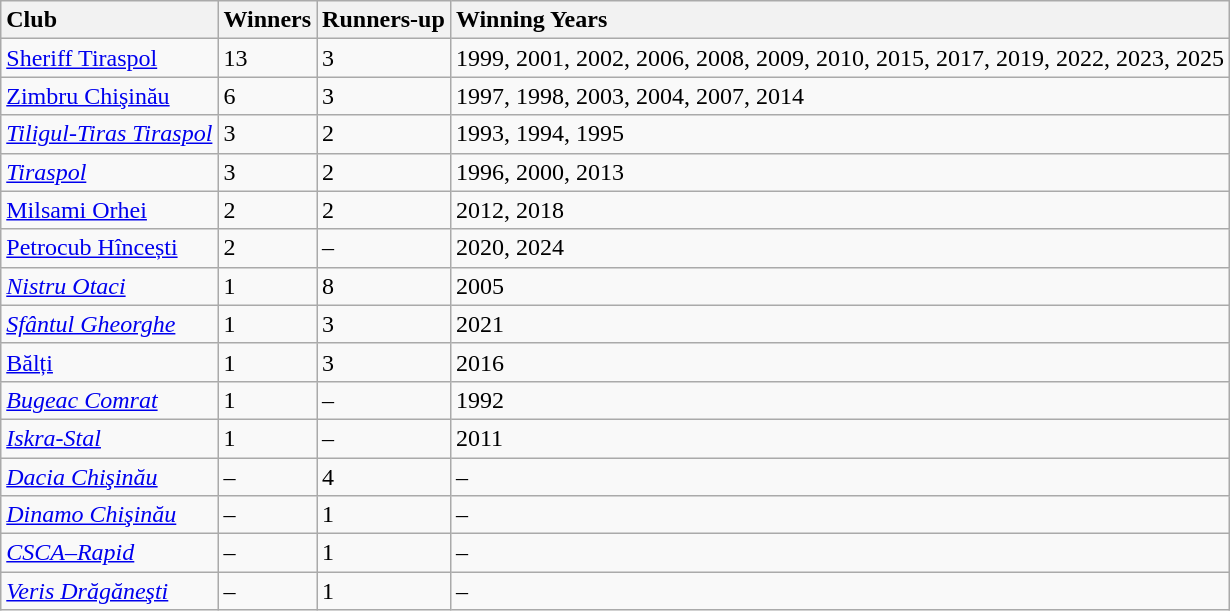<table class=wikitable>
<tr>
<th style="text-align:left">Club</th>
<th style="text-align:left">Winners</th>
<th style="text-align:left">Runners-up</th>
<th style="text-align:left">Winning Years</th>
</tr>
<tr>
<td><a href='#'>Sheriff Tiraspol</a></td>
<td>13</td>
<td>3</td>
<td>1999, 2001, 2002, 2006, 2008, 2009, 2010, 2015, 2017, 2019, 2022, 2023, 2025</td>
</tr>
<tr>
<td><a href='#'>Zimbru Chişinău</a></td>
<td>6</td>
<td>3</td>
<td>1997, 1998, 2003, 2004, 2007, 2014</td>
</tr>
<tr>
<td><em><a href='#'>Tiligul-Tiras Tiraspol</a></em></td>
<td>3</td>
<td>2</td>
<td>1993, 1994, 1995</td>
</tr>
<tr>
<td><em><a href='#'>Tiraspol</a></em></td>
<td>3</td>
<td>2</td>
<td>1996, 2000, 2013</td>
</tr>
<tr>
<td><a href='#'>Milsami Orhei</a></td>
<td>2</td>
<td>2</td>
<td>2012, 2018</td>
</tr>
<tr>
<td><a href='#'>Petrocub Hîncești</a></td>
<td>2</td>
<td>–</td>
<td>2020, 2024</td>
</tr>
<tr>
<td><em><a href='#'>Nistru Otaci</a></em></td>
<td>1</td>
<td>8</td>
<td>2005</td>
</tr>
<tr>
<td><em><a href='#'>Sfântul Gheorghe</a></em></td>
<td>1</td>
<td>3</td>
<td>2021</td>
</tr>
<tr>
<td><a href='#'>Bălți</a></td>
<td>1</td>
<td>3</td>
<td>2016</td>
</tr>
<tr>
<td><em><a href='#'>Bugeac Comrat</a></em></td>
<td>1</td>
<td>–</td>
<td>1992</td>
</tr>
<tr>
<td><em><a href='#'>Iskra-Stal</a></em></td>
<td>1</td>
<td>–</td>
<td>2011</td>
</tr>
<tr>
<td><em><a href='#'>Dacia Chişinău</a></em></td>
<td>–</td>
<td>4</td>
<td>–</td>
</tr>
<tr>
<td><em><a href='#'>Dinamo Chişinău</a></em></td>
<td>–</td>
<td>1</td>
<td>–</td>
</tr>
<tr>
<td><em><a href='#'>CSCA–Rapid</a></em></td>
<td>–</td>
<td>1</td>
<td>–</td>
</tr>
<tr>
<td><em><a href='#'>Veris Drăgăneşti</a></em></td>
<td>–</td>
<td>1</td>
<td>–</td>
</tr>
</table>
